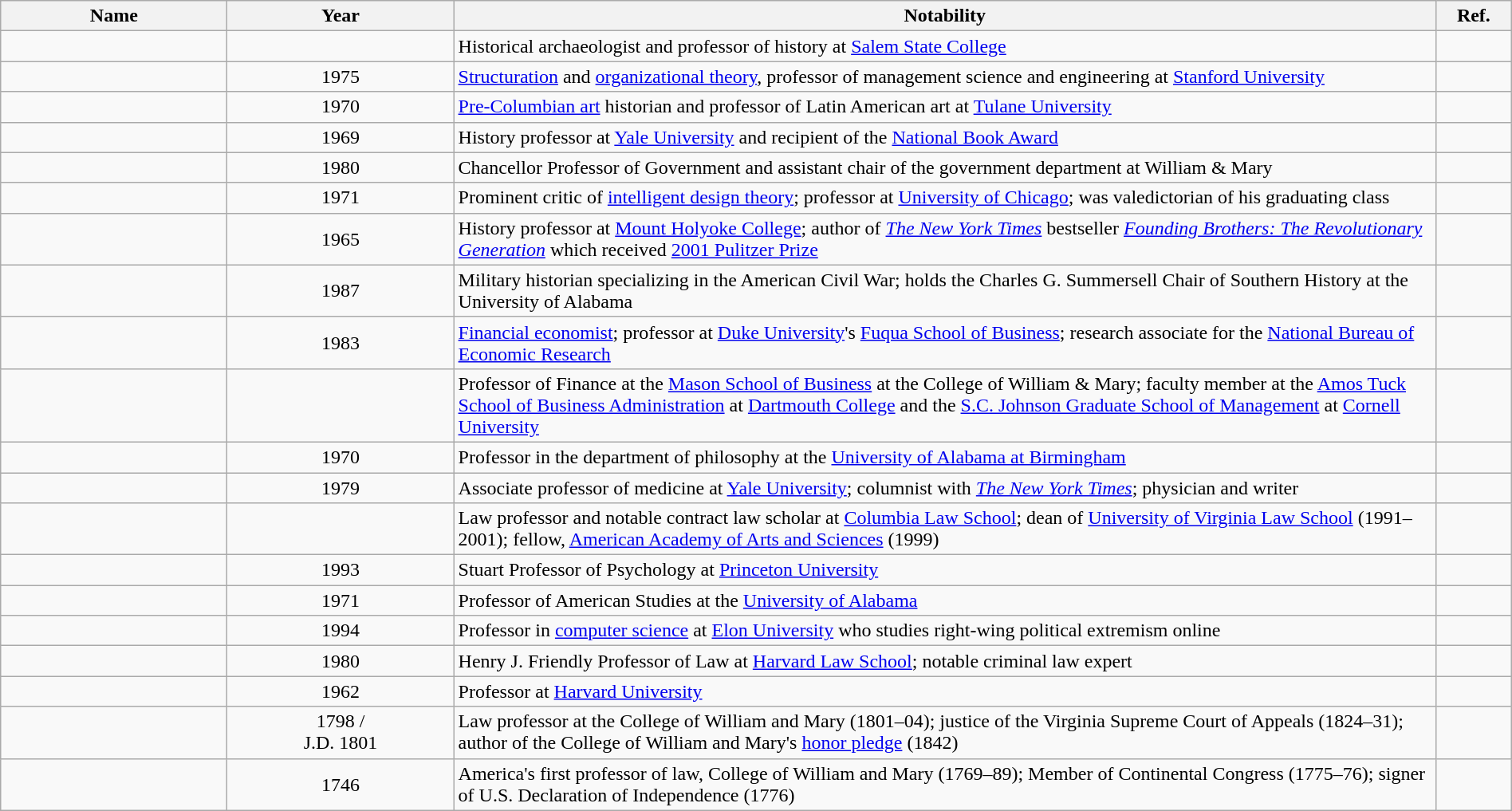<table class="wikitable sortable" style="width:100%">
<tr>
<th width="15%">Name</th>
<th width="15%">Year</th>
<th width="65%" class="unsortable">Notability</th>
<th width="5%" class="unsortable">Ref.</th>
</tr>
<tr>
<td></td>
<td align="center"></td>
<td>Historical archaeologist and professor of history at <a href='#'>Salem State College</a></td>
<td align="center"></td>
</tr>
<tr>
<td></td>
<td align="center">1975</td>
<td><a href='#'>Structuration</a> and <a href='#'>organizational theory</a>, professor of management science and engineering at <a href='#'>Stanford University</a></td>
<td align="center"></td>
</tr>
<tr>
<td></td>
<td align="center">1970</td>
<td><a href='#'>Pre-Columbian art</a> historian and professor of Latin American art at <a href='#'>Tulane University</a></td>
<td align="center"></td>
</tr>
<tr>
<td></td>
<td align="center">1969</td>
<td>History professor at <a href='#'>Yale University</a> and recipient of the <a href='#'>National Book Award</a></td>
<td align="center"></td>
</tr>
<tr>
<td></td>
<td align="center">1980</td>
<td>Chancellor Professor of Government and assistant chair of the government department at William & Mary</td>
<td align="center"></td>
</tr>
<tr>
<td></td>
<td align="center">1971</td>
<td>Prominent critic of <a href='#'>intelligent design theory</a>; professor at <a href='#'>University of Chicago</a>; was valedictorian of his graduating class</td>
<td align="center"></td>
</tr>
<tr>
<td></td>
<td align="center">1965</td>
<td>History professor at <a href='#'>Mount Holyoke College</a>; author of <em><a href='#'>The New York Times</a></em> bestseller <em><a href='#'>Founding Brothers: The Revolutionary Generation</a></em> which received <a href='#'>2001 Pulitzer Prize</a></td>
<td align="center"></td>
</tr>
<tr>
<td></td>
<td align="center">1987</td>
<td>Military historian specializing in the American Civil War; holds the Charles G. Summersell Chair of Southern History at the University of Alabama</td>
<td align="center"></td>
</tr>
<tr>
<td></td>
<td align="center">1983</td>
<td><a href='#'>Financial economist</a>; professor at <a href='#'>Duke University</a>'s <a href='#'>Fuqua School of Business</a>; research associate for the <a href='#'>National Bureau of Economic Research</a></td>
<td align="center"></td>
</tr>
<tr>
<td></td>
<td align="center"></td>
<td>Professor of Finance at the <a href='#'>Mason School of Business</a> at the College of William & Mary; faculty member at the <a href='#'>Amos Tuck School of Business Administration</a> at <a href='#'>Dartmouth College</a> and the <a href='#'>S.C. Johnson Graduate School of Management</a> at <a href='#'>Cornell University</a></td>
<td align="center"></td>
</tr>
<tr>
<td></td>
<td align="center">1970</td>
<td>Professor in the department of philosophy at the <a href='#'>University of Alabama at Birmingham</a></td>
<td align="center"></td>
</tr>
<tr>
<td></td>
<td align="center">1979</td>
<td>Associate professor of medicine at <a href='#'>Yale University</a>; columnist with <em><a href='#'>The New York Times</a></em>; physician and writer</td>
<td align="center"></td>
</tr>
<tr>
<td></td>
<td align="center"></td>
<td>Law professor and notable contract law scholar at <a href='#'>Columbia Law School</a>; dean of <a href='#'>University of Virginia Law School</a> (1991–2001); fellow, <a href='#'>American Academy of Arts and Sciences</a> (1999)</td>
<td align="center"></td>
</tr>
<tr>
<td></td>
<td align="center">1993</td>
<td>Stuart Professor of Psychology at <a href='#'>Princeton University</a></td>
<td align="center"></td>
</tr>
<tr>
<td></td>
<td align="center">1971</td>
<td>Professor of American Studies at the <a href='#'>University of Alabama</a></td>
<td align="center"></td>
</tr>
<tr>
<td></td>
<td align="center">1994</td>
<td>Professor in <a href='#'>computer science</a> at <a href='#'>Elon University</a> who studies right-wing political extremism online</td>
<td align="center"></td>
</tr>
<tr>
<td></td>
<td align="center">1980</td>
<td>Henry J. Friendly Professor of Law at <a href='#'>Harvard Law School</a>; notable criminal law expert</td>
<td align="center"></td>
</tr>
<tr>
<td></td>
<td align="center">1962</td>
<td>Professor at <a href='#'>Harvard University</a></td>
<td align="center"></td>
</tr>
<tr>
<td></td>
<td align="center">1798 /<br>J.D. 1801</td>
<td>Law professor at the College of William and Mary (1801–04); justice of the Virginia Supreme Court of Appeals (1824–31); author of the College of William and Mary's <a href='#'>honor pledge</a> (1842)</td>
<td align="center"></td>
</tr>
<tr>
<td></td>
<td align="center">1746</td>
<td>America's first professor of law, College of William and Mary (1769–89); Member of Continental Congress (1775–76); signer of U.S. Declaration of Independence (1776)</td>
<td align="center"></td>
</tr>
</table>
